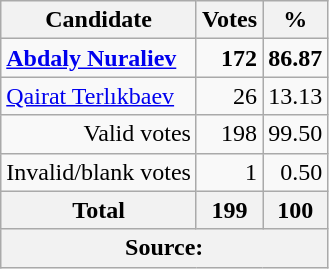<table class="wikitable" style="text-align:right">
<tr>
<th>Candidate</th>
<th>Votes</th>
<th>%</th>
</tr>
<tr>
<td align="left"><strong><a href='#'>Abdaly Nuraliev</a></strong></td>
<td><strong>172</strong></td>
<td><strong>86.87</strong></td>
</tr>
<tr>
<td align="left"><a href='#'>Qairat Terlıkbaev</a></td>
<td>26</td>
<td>13.13</td>
</tr>
<tr>
<td>Valid votes</td>
<td>198</td>
<td>99.50</td>
</tr>
<tr>
<td>Invalid/blank votes</td>
<td>1</td>
<td>0.50</td>
</tr>
<tr>
<th>Total</th>
<th>199</th>
<th>100</th>
</tr>
<tr>
<th colspan="3">Source: </th>
</tr>
</table>
